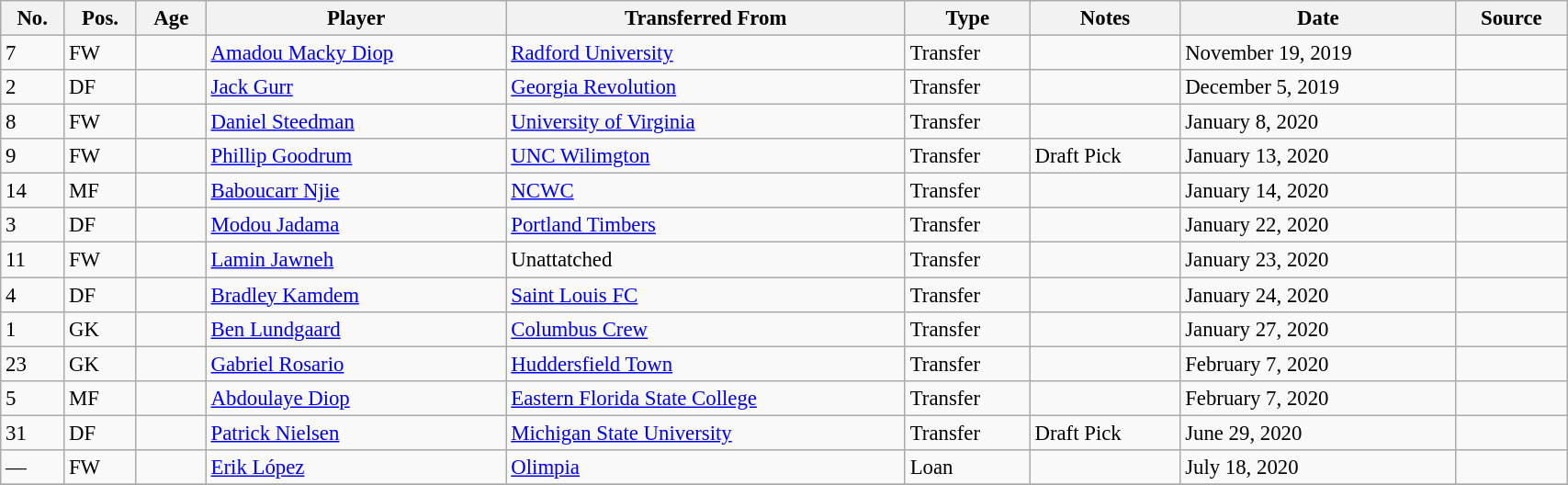<table class="wikitable sortable" style="width:90%; text-align:center; font-size:95%; text-align:left;">
<tr>
<th><strong>No.</strong></th>
<th><strong>Pos.</strong></th>
<th><strong>Age</strong></th>
<th><strong>Player</strong></th>
<th><strong>Transferred From</strong></th>
<th><strong>Type</strong></th>
<th><strong>Notes</strong></th>
<th><strong>Date</strong></th>
<th><strong>Source</strong></th>
</tr>
<tr>
<td>7</td>
<td>FW</td>
<td></td>
<td> <a href='#'>Amadou Macky Diop</a></td>
<td> <a href='#'>Radford University</a></td>
<td>Transfer</td>
<td></td>
<td>November 19, 2019</td>
<td></td>
</tr>
<tr>
<td>2</td>
<td>DF</td>
<td></td>
<td> <a href='#'>Jack Gurr</a></td>
<td> <a href='#'>Georgia Revolution</a></td>
<td>Transfer</td>
<td></td>
<td>December 5, 2019</td>
<td></td>
</tr>
<tr>
<td>8</td>
<td>FW</td>
<td></td>
<td> <a href='#'>Daniel Steedman</a></td>
<td> <a href='#'>University of Virginia</a></td>
<td>Transfer</td>
<td></td>
<td>January 8, 2020</td>
<td></td>
</tr>
<tr>
<td>9</td>
<td>FW</td>
<td></td>
<td> <a href='#'>Phillip Goodrum</a></td>
<td> <a href='#'>UNC Wilimgton</a></td>
<td>Transfer</td>
<td>Draft Pick</td>
<td>January 13, 2020</td>
<td></td>
</tr>
<tr>
<td>14</td>
<td>MF</td>
<td></td>
<td> <a href='#'>Baboucarr Njie</a></td>
<td> <a href='#'>NCWC</a></td>
<td>Transfer</td>
<td></td>
<td>January 14, 2020</td>
<td></td>
</tr>
<tr>
<td>3</td>
<td>DF</td>
<td></td>
<td> <a href='#'>Modou Jadama</a></td>
<td> <a href='#'>Portland Timbers</a></td>
<td>Transfer</td>
<td></td>
<td>January 22, 2020</td>
<td></td>
</tr>
<tr>
<td>11</td>
<td>FW</td>
<td></td>
<td> <a href='#'>Lamin Jawneh</a></td>
<td>Unattatched</td>
<td>Transfer</td>
<td></td>
<td>January 23, 2020</td>
<td></td>
</tr>
<tr>
<td>4</td>
<td>DF</td>
<td></td>
<td> <a href='#'>Bradley Kamdem</a></td>
<td> <a href='#'>Saint Louis FC</a></td>
<td>Transfer</td>
<td></td>
<td>January 24, 2020</td>
<td></td>
</tr>
<tr>
<td>1</td>
<td>GK</td>
<td></td>
<td> <a href='#'>Ben Lundgaard</a></td>
<td> <a href='#'>Columbus Crew</a></td>
<td>Transfer</td>
<td></td>
<td>January 27, 2020</td>
<td></td>
</tr>
<tr>
<td>23</td>
<td>GK</td>
<td></td>
<td> <a href='#'>Gabriel Rosario</a></td>
<td> <a href='#'>Huddersfield Town</a></td>
<td>Transfer</td>
<td></td>
<td>February 7, 2020</td>
<td></td>
</tr>
<tr>
<td>5</td>
<td>MF</td>
<td></td>
<td> <a href='#'>Abdoulaye Diop</a></td>
<td> <a href='#'>Eastern Florida State College</a></td>
<td>Transfer</td>
<td></td>
<td>February 7, 2020</td>
<td></td>
</tr>
<tr>
<td>31</td>
<td>DF</td>
<td></td>
<td> <a href='#'>Patrick Nielsen</a></td>
<td> <a href='#'>Michigan State University</a></td>
<td>Transfer</td>
<td>Draft Pick</td>
<td>June 29, 2020</td>
<td></td>
</tr>
<tr>
<td>—</td>
<td>FW</td>
<td></td>
<td> <a href='#'>Erik López</a></td>
<td> <a href='#'>Olimpia</a></td>
<td>Loan</td>
<td></td>
<td>July 18, 2020</td>
<td></td>
</tr>
<tr>
</tr>
</table>
